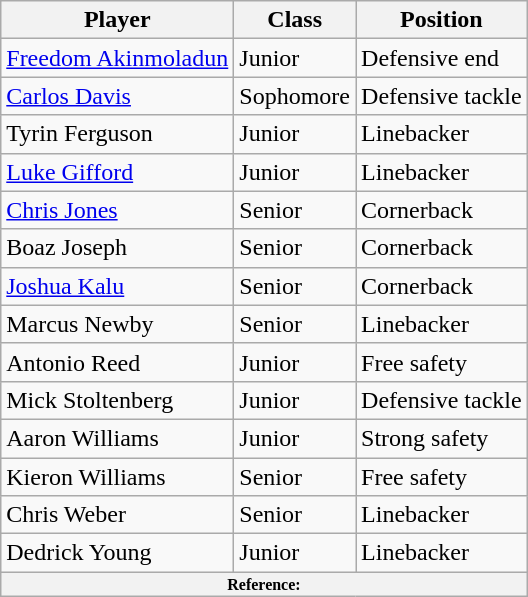<table class="wikitable sortable">
<tr>
<th>Player</th>
<th>Class</th>
<th>Position</th>
</tr>
<tr>
<td><a href='#'>Freedom Akinmoladun</a></td>
<td>Junior</td>
<td>Defensive end</td>
</tr>
<tr>
<td><a href='#'>Carlos Davis</a></td>
<td>Sophomore</td>
<td>Defensive tackle</td>
</tr>
<tr>
<td>Tyrin Ferguson</td>
<td>Junior</td>
<td>Linebacker</td>
</tr>
<tr>
<td><a href='#'>Luke Gifford</a></td>
<td>Junior</td>
<td>Linebacker</td>
</tr>
<tr>
<td><a href='#'>Chris Jones</a></td>
<td>Senior</td>
<td>Cornerback</td>
</tr>
<tr>
<td>Boaz Joseph</td>
<td>Senior</td>
<td>Cornerback</td>
</tr>
<tr>
<td><a href='#'>Joshua Kalu</a></td>
<td>Senior</td>
<td>Cornerback</td>
</tr>
<tr>
<td>Marcus Newby</td>
<td>Senior</td>
<td>Linebacker</td>
</tr>
<tr>
<td>Antonio Reed</td>
<td>Junior</td>
<td>Free safety</td>
</tr>
<tr>
<td>Mick Stoltenberg</td>
<td>Junior</td>
<td>Defensive tackle</td>
</tr>
<tr>
<td>Aaron Williams</td>
<td>Junior</td>
<td>Strong safety</td>
</tr>
<tr>
<td>Kieron Williams</td>
<td>Senior</td>
<td>Free safety</td>
</tr>
<tr>
<td>Chris Weber</td>
<td>Senior</td>
<td>Linebacker</td>
</tr>
<tr>
<td>Dedrick Young</td>
<td>Junior</td>
<td>Linebacker</td>
</tr>
<tr>
<th colspan="3"  style="font-size:8pt; text-align:center;"><strong>Reference:</strong></th>
</tr>
</table>
